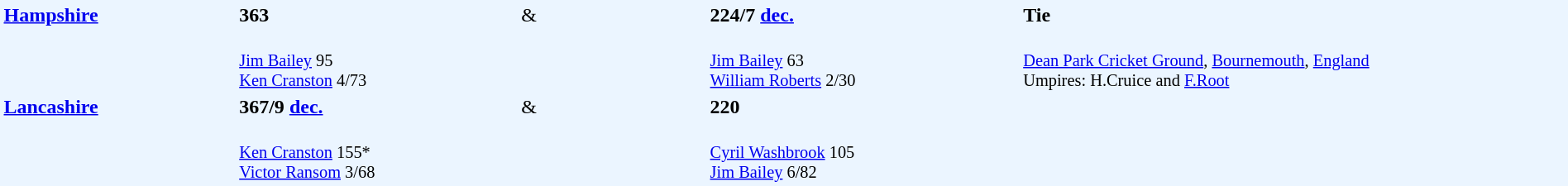<table width="100%" style="background: #EBF5FF">
<tr>
<td width="15%" valign="top" rowspan="2"><strong><a href='#'>Hampshire</a></strong></td>
<td width="18%"><strong>363</strong></td>
<td width="12%">&</td>
<td width="20%"><strong>224/7 <a href='#'>dec.</a></strong></td>
<td width="35%"><strong>Tie</strong></td>
</tr>
<tr>
<td style="font-size: 85%;" valign="top"><br><a href='#'>Jim Bailey</a> 95<br>
<a href='#'>Ken Cranston</a> 4/73</td>
<td></td>
<td style="font-size: 85%;"><br><a href='#'>Jim Bailey</a> 63<br>
<a href='#'>William Roberts</a> 2/30</td>
<td valign="top" style="font-size: 85%;" rowspan="3"><br><a href='#'>Dean Park Cricket Ground</a>, <a href='#'>Bournemouth</a>, <a href='#'>England</a><br>
Umpires: H.Cruice and <a href='#'>F.Root</a></td>
</tr>
<tr>
<td valign="top" rowspan="2"><strong><a href='#'>Lancashire</a></strong></td>
<td><strong>367/9 <a href='#'>dec.</a></strong></td>
<td>&</td>
<td><strong>220</strong></td>
</tr>
<tr>
<td style="font-size: 85%;"><br><a href='#'>Ken Cranston</a> 155*<br>
<a href='#'>Victor Ransom</a> 3/68</td>
<td></td>
<td valign="top" style="font-size: 85%;"><br><a href='#'>Cyril Washbrook</a> 105<br>
<a href='#'>Jim Bailey</a> 6/82</td>
</tr>
</table>
